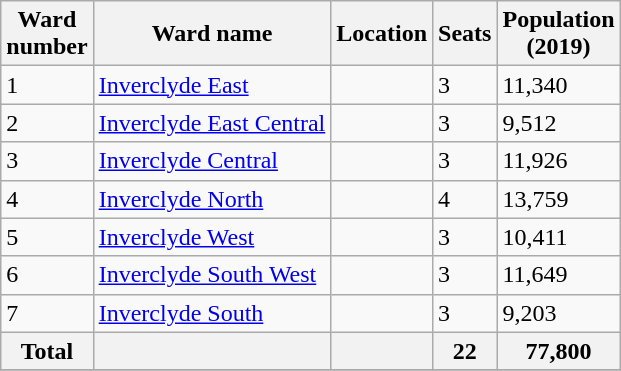<table class="wikitable sortable">
<tr>
<th>Ward<br>number</th>
<th>Ward name</th>
<th>Location</th>
<th>Seats</th>
<th>Population<br>(2019)</th>
</tr>
<tr>
<td>1</td>
<td><a href='#'>Inverclyde East</a></td>
<td></td>
<td>3</td>
<td>11,340</td>
</tr>
<tr>
<td>2</td>
<td><a href='#'>Inverclyde East Central</a></td>
<td></td>
<td>3</td>
<td>9,512</td>
</tr>
<tr>
<td>3</td>
<td><a href='#'>Inverclyde Central</a></td>
<td></td>
<td>3</td>
<td>11,926</td>
</tr>
<tr>
<td>4</td>
<td><a href='#'>Inverclyde North</a></td>
<td></td>
<td>4</td>
<td>13,759</td>
</tr>
<tr>
<td>5</td>
<td><a href='#'>Inverclyde West</a></td>
<td></td>
<td>3</td>
<td>10,411</td>
</tr>
<tr>
<td>6</td>
<td><a href='#'>Inverclyde South West</a></td>
<td></td>
<td>3</td>
<td>11,649</td>
</tr>
<tr>
<td>7</td>
<td><a href='#'>Inverclyde South</a></td>
<td></td>
<td>3</td>
<td>9,203</td>
</tr>
<tr>
<th>Total</th>
<th></th>
<th></th>
<th>22</th>
<th>77,800</th>
</tr>
<tr>
</tr>
</table>
